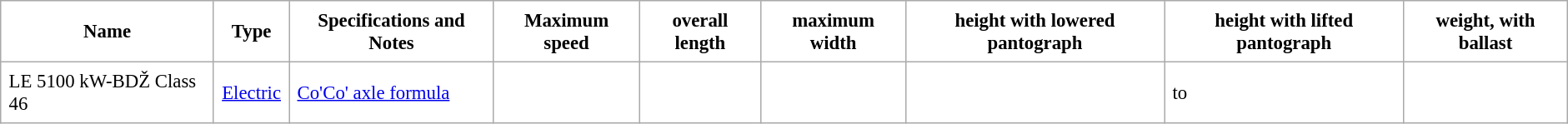<table border="1" align="center" class="toccolours" style="font-size: 95%; border: 1px #aaaaaa solid; border-collapse: collapse; margin: 10px 10px 10px 0; padding:0;" cellpadding=6>
<tr>
<th>Name</th>
<th>Type</th>
<th>Specifications and Notes</th>
<th>Maximum speed</th>
<th>overall length</th>
<th>maximum width</th>
<th>height with lowered pantograph</th>
<th>height with lifted pantograph</th>
<th>weight, with ballast</th>
</tr>
<tr>
<td>LE 5100 kW-BDŽ Class 46</td>
<td><a href='#'>Electric</a></td>
<td> <a href='#'>Co'Co' axle formula</a></td>
<td></td>
<td></td>
<td></td>
<td></td>
<td> to </td>
<td></td>
</tr>
</table>
